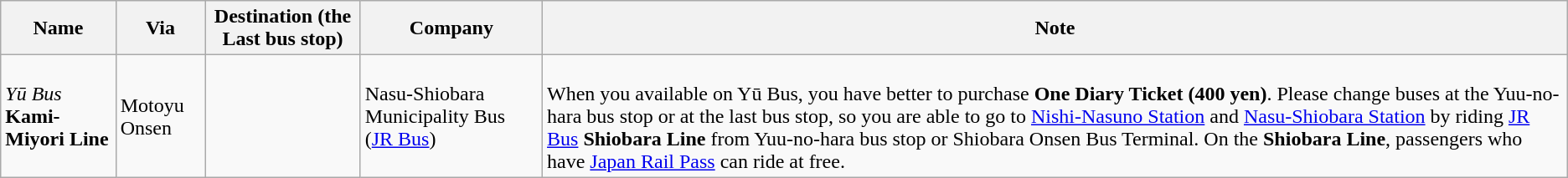<table class="wikitable">
<tr>
<th>Name</th>
<th>Via</th>
<th>Destination (the Last bus stop)</th>
<th>Company</th>
<th>Note</th>
</tr>
<tr>
<td><em>Yū Bus</em> <strong>Kami-Miyori Line</strong></td>
<td>Motoyu Onsen</td>
<td></td>
<td>Nasu-Shiobara Municipality Bus (<a href='#'>JR Bus</a>)</td>
<td><br>When you available on Yū Bus, you have better to purchase <strong>One Diary Ticket (400 yen)</strong>. Please change buses at the Yuu-no-hara bus stop or at the last bus stop, so you are able to go to <a href='#'>Nishi-Nasuno Station</a> and <a href='#'>Nasu-Shiobara Station</a> by riding <a href='#'>JR Bus</a> <strong>Shiobara Line</strong> from Yuu-no-hara bus stop or Shiobara Onsen Bus Terminal. On the <strong>Shiobara Line</strong>, passengers who have <a href='#'>Japan Rail Pass</a> can ride at free.</td>
</tr>
</table>
